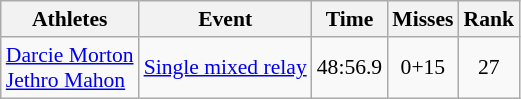<table class="wikitable" style="font-size:90%">
<tr>
<th>Athletes</th>
<th>Event</th>
<th>Time</th>
<th>Misses</th>
<th>Rank</th>
</tr>
<tr align=center>
<td align=left><a href='#'>Darcie Morton</a><br><a href='#'>Jethro Mahon</a></td>
<td align=left><a href='#'>Single mixed relay</a></td>
<td>48:56.9</td>
<td>0+15</td>
<td>27</td>
</tr>
</table>
